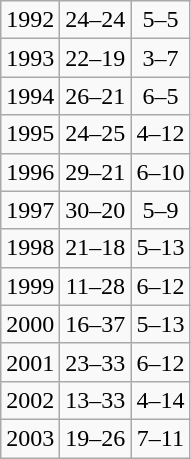<table class="wikitable" style="text-align:center;">
<tr>
<td>1992</td>
<td>24–24</td>
<td>5–5</td>
</tr>
<tr>
<td>1993</td>
<td>22–19</td>
<td>3–7</td>
</tr>
<tr>
<td>1994</td>
<td>26–21</td>
<td>6–5</td>
</tr>
<tr>
<td>1995</td>
<td>24–25</td>
<td>4–12</td>
</tr>
<tr>
<td>1996</td>
<td>29–21</td>
<td>6–10</td>
</tr>
<tr>
<td>1997</td>
<td>30–20</td>
<td>5–9</td>
</tr>
<tr>
<td>1998</td>
<td>21–18</td>
<td>5–13</td>
</tr>
<tr>
<td>1999</td>
<td>11–28</td>
<td>6–12</td>
</tr>
<tr>
<td>2000</td>
<td>16–37</td>
<td>5–13</td>
</tr>
<tr>
<td>2001</td>
<td>23–33</td>
<td>6–12</td>
</tr>
<tr>
<td>2002</td>
<td>13–33</td>
<td>4–14</td>
</tr>
<tr>
<td>2003</td>
<td>19–26</td>
<td>7–11</td>
</tr>
</table>
